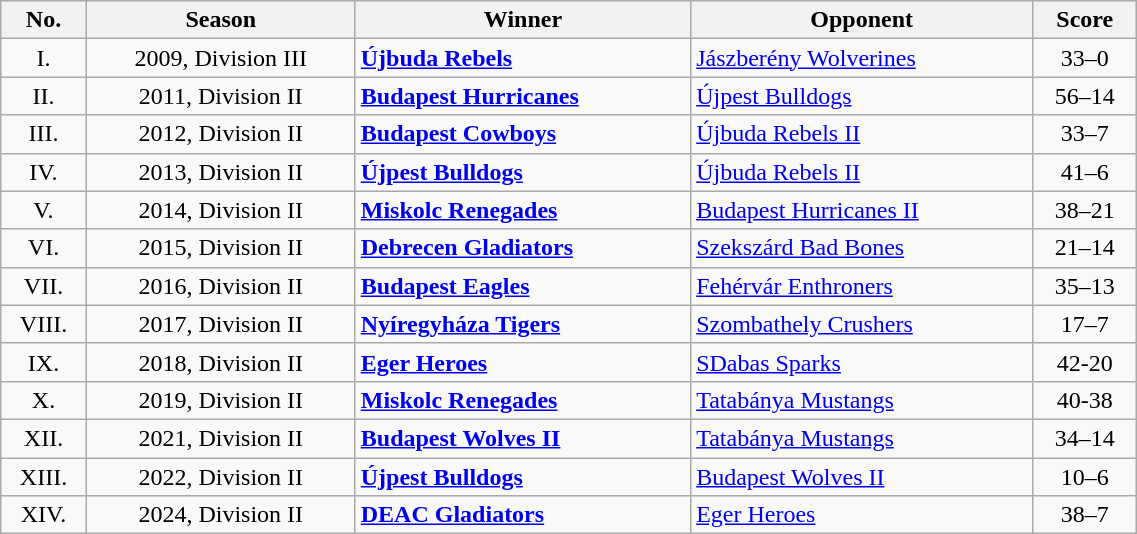<table class="wikitable" rules width="60%">
<tr ---->
<th>No.</th>
<th>Season</th>
<th>Winner</th>
<th>Opponent</th>
<th>Score</th>
</tr>
<tr ---->
<td align="center">I.</td>
<td align="center">2009, Division III</td>
<td><strong><a href='#'>Újbuda Rebels</a></strong></td>
<td><a href='#'>Jászberény Wolverines</a></td>
<td align="center">33–0</td>
</tr>
<tr ---->
<td align="center">II.</td>
<td align="center">2011, Division II</td>
<td><strong><a href='#'>Budapest Hurricanes</a></strong></td>
<td><a href='#'>Újpest Bulldogs</a></td>
<td align="center">56–14</td>
</tr>
<tr ---->
<td align="center">III.</td>
<td align="center">2012, Division II</td>
<td><strong><a href='#'>Budapest Cowboys</a></strong></td>
<td><a href='#'>Újbuda Rebels II</a></td>
<td align="center">33–7</td>
</tr>
<tr ---->
<td align="center">IV.</td>
<td align="center">2013, Division II</td>
<td><strong><a href='#'>Újpest Bulldogs</a></strong></td>
<td><a href='#'>Újbuda Rebels II</a></td>
<td align="center">41–6</td>
</tr>
<tr ---->
<td align="center">V.</td>
<td align="center">2014, Division II</td>
<td><strong><a href='#'>Miskolc Renegades</a></strong></td>
<td><a href='#'>Budapest Hurricanes II</a></td>
<td align="center">38–21</td>
</tr>
<tr ---->
<td align="center">VI.</td>
<td align="center">2015, Division II</td>
<td><strong><a href='#'>Debrecen Gladiators</a></strong></td>
<td><a href='#'>Szekszárd Bad Bones</a></td>
<td align="center">21–14</td>
</tr>
<tr ---->
<td align="center">VII.</td>
<td align="center">2016, Division II</td>
<td><strong><a href='#'>Budapest Eagles</a></strong></td>
<td><a href='#'>Fehérvár Enthroners</a></td>
<td align="center">35–13</td>
</tr>
<tr ---->
<td align="center">VIII.</td>
<td align="center">2017, Division II</td>
<td><strong><a href='#'>Nyíregyháza Tigers</a></strong></td>
<td><a href='#'>Szombathely Crushers</a></td>
<td align="center">17–7</td>
</tr>
<tr ---->
<td align="center">IX.</td>
<td align="center">2018, Division II</td>
<td><strong><a href='#'>Eger Heroes</a></strong></td>
<td><a href='#'>SDabas Sparks</a></td>
<td align="center">42-20</td>
</tr>
<tr ---->
<td align="center">X.</td>
<td align="center">2019, Division II</td>
<td><strong><a href='#'>Miskolc Renegades</a></strong></td>
<td><a href='#'>Tatabánya Mustangs</a></td>
<td align="center">40-38</td>
</tr>
<tr ---->
<td align="center">XII.</td>
<td align=center>2021, Division II</td>
<td><strong><a href='#'>Budapest Wolves II</a></strong></td>
<td><a href='#'>Tatabánya Mustangs</a></td>
<td align=center>34–14</td>
</tr>
<tr ---->
<td align=center>XIII.</td>
<td align=center>2022, Division II</td>
<td><strong><a href='#'>Újpest Bulldogs</a></strong></td>
<td><a href='#'>Budapest Wolves II</a></td>
<td align=center>10–6</td>
</tr>
<tr ---->
<td align=center>XIV.</td>
<td align=center>2024, Division II</td>
<td><strong><a href='#'>DEAC Gladiators</a></strong></td>
<td><a href='#'>Eger Heroes</a></td>
<td align=center>38–7</td>
</tr>
</table>
